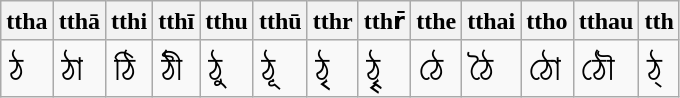<table class="wikitable">
<tr>
<th>ttha</th>
<th>tthā</th>
<th>tthi</th>
<th>tthī</th>
<th>tthu</th>
<th>tthū</th>
<th>tthr</th>
<th>tthr̄</th>
<th>tthe</th>
<th>tthai</th>
<th>ttho</th>
<th>tthau</th>
<th>tth</th>
</tr>
<tr style="font-size: 150%;">
<td>ঠ</td>
<td>ঠা</td>
<td>ঠি</td>
<td>ঠী</td>
<td>ঠু</td>
<td>ঠূ</td>
<td>ঠৃ</td>
<td>ঠৄ</td>
<td>ঠে</td>
<td>ঠৈ</td>
<td>ঠো</td>
<td>ঠৌ</td>
<td>ঠ্</td>
</tr>
</table>
